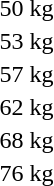<table>
<tr>
<td rowspan=2>50 kg<br></td>
<td rowspan=2></td>
<td rowspan=2></td>
<td></td>
</tr>
<tr>
<td></td>
</tr>
<tr>
<td rowspan=2>53 kg<br></td>
<td rowspan=2></td>
<td rowspan=2></td>
<td></td>
</tr>
<tr>
<td></td>
</tr>
<tr>
<td rowspan=2>57 kg<br></td>
<td rowspan=2></td>
<td rowspan=2></td>
<td></td>
</tr>
<tr>
<td></td>
</tr>
<tr>
<td rowspan=2>62 kg<br></td>
<td rowspan=2></td>
<td rowspan=2></td>
<td></td>
</tr>
<tr>
<td></td>
</tr>
<tr>
<td rowspan=2>68 kg<br></td>
<td rowspan=2></td>
<td rowspan=2></td>
<td></td>
</tr>
<tr>
<td></td>
</tr>
<tr>
<td rowspan=2>76 kg<br></td>
<td rowspan=2></td>
<td rowspan=2></td>
<td></td>
</tr>
<tr>
<td></td>
</tr>
</table>
